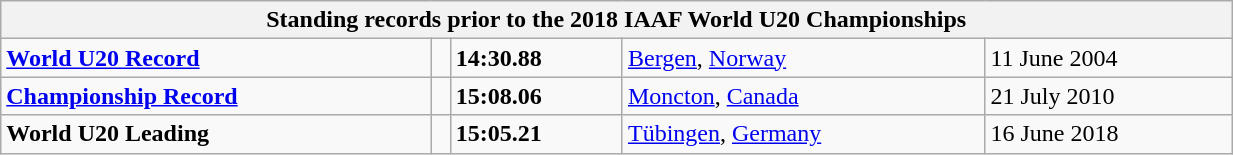<table class="wikitable" width=65%>
<tr>
<th colspan="5">Standing records prior to the 2018 IAAF World U20 Championships</th>
</tr>
<tr>
<td><strong><a href='#'>World U20 Record</a></strong></td>
<td></td>
<td><strong>14:30.88</strong></td>
<td><a href='#'>Bergen</a>, <a href='#'>Norway</a></td>
<td>11 June 2004</td>
</tr>
<tr>
<td><strong><a href='#'>Championship Record</a></strong></td>
<td></td>
<td><strong>15:08.06</strong></td>
<td><a href='#'>Moncton</a>, <a href='#'>Canada</a></td>
<td>21 July 2010</td>
</tr>
<tr>
<td><strong>World U20 Leading</strong></td>
<td></td>
<td><strong>15:05.21</strong></td>
<td><a href='#'>Tübingen</a>, <a href='#'>Germany</a></td>
<td>16 June 2018</td>
</tr>
</table>
